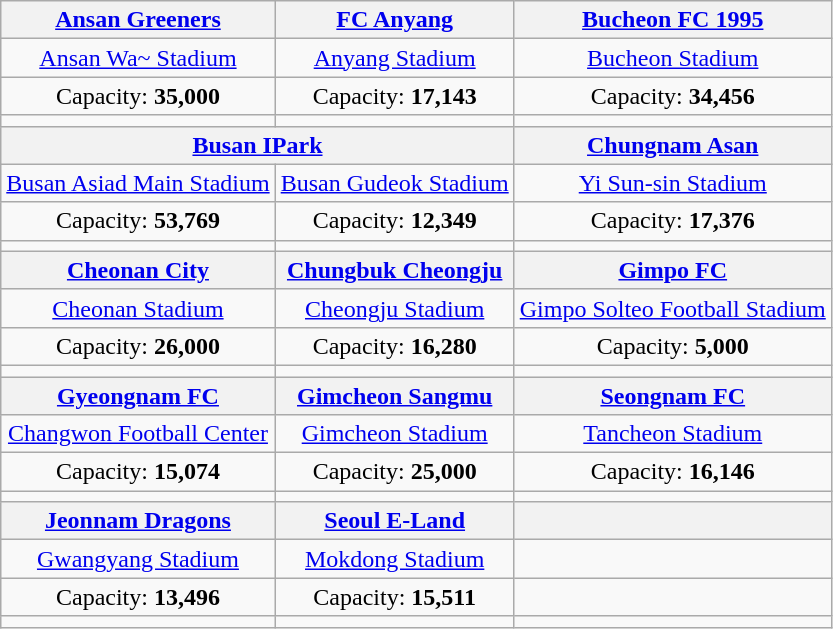<table class="wikitable" style="text-align:center">
<tr>
<th><a href='#'>Ansan Greeners</a></th>
<th><a href='#'>FC Anyang</a></th>
<th><a href='#'>Bucheon FC 1995</a></th>
</tr>
<tr>
<td><a href='#'>Ansan Wa~ Stadium</a></td>
<td><a href='#'>Anyang Stadium</a></td>
<td><a href='#'>Bucheon Stadium</a></td>
</tr>
<tr>
<td>Capacity: <strong>35,000</strong></td>
<td>Capacity: <strong>17,143</strong></td>
<td>Capacity: <strong>34,456</strong></td>
</tr>
<tr>
<td></td>
<td></td>
<td></td>
</tr>
<tr>
<th colspan="2"><a href='#'>Busan IPark</a></th>
<th><a href='#'>Chungnam Asan</a></th>
</tr>
<tr>
<td><a href='#'>Busan Asiad Main Stadium</a></td>
<td><a href='#'>Busan Gudeok Stadium</a></td>
<td><a href='#'>Yi Sun-sin Stadium</a></td>
</tr>
<tr>
<td>Capacity: <strong>53,769</strong></td>
<td>Capacity: <strong>12,349</strong></td>
<td>Capacity: <strong>17,376</strong></td>
</tr>
<tr>
<td></td>
<td></td>
<td></td>
</tr>
<tr>
<th><a href='#'>Cheonan City</a></th>
<th><a href='#'>Chungbuk Cheongju</a></th>
<th><a href='#'>Gimpo FC</a></th>
</tr>
<tr>
<td><a href='#'>Cheonan Stadium</a></td>
<td><a href='#'>Cheongju Stadium</a></td>
<td><a href='#'>Gimpo Solteo Football Stadium</a></td>
</tr>
<tr>
<td>Capacity: <strong>26,000</strong></td>
<td>Capacity: <strong>16,280</strong></td>
<td>Capacity: <strong>5,000</strong></td>
</tr>
<tr>
<td></td>
<td></td>
<td></td>
</tr>
<tr>
<th><a href='#'>Gyeongnam FC</a></th>
<th><a href='#'>Gimcheon Sangmu</a></th>
<th><a href='#'>Seongnam FC</a></th>
</tr>
<tr>
<td><a href='#'>Changwon Football Center</a></td>
<td><a href='#'>Gimcheon Stadium</a></td>
<td><a href='#'>Tancheon Stadium</a></td>
</tr>
<tr>
<td>Capacity: <strong>15,074</strong></td>
<td>Capacity: <strong>25,000</strong></td>
<td>Capacity: <strong>16,146</strong></td>
</tr>
<tr>
<td></td>
<td></td>
<td></td>
</tr>
<tr>
<th><a href='#'>Jeonnam Dragons</a></th>
<th><a href='#'>Seoul E-Land</a></th>
<th></th>
</tr>
<tr>
<td><a href='#'>Gwangyang Stadium</a></td>
<td><a href='#'>Mokdong Stadium</a></td>
<td></td>
</tr>
<tr>
<td>Capacity: <strong>13,496</strong></td>
<td>Capacity: <strong>15,511</strong></td>
<td></td>
</tr>
<tr>
<td></td>
<td></td>
<td></td>
</tr>
</table>
